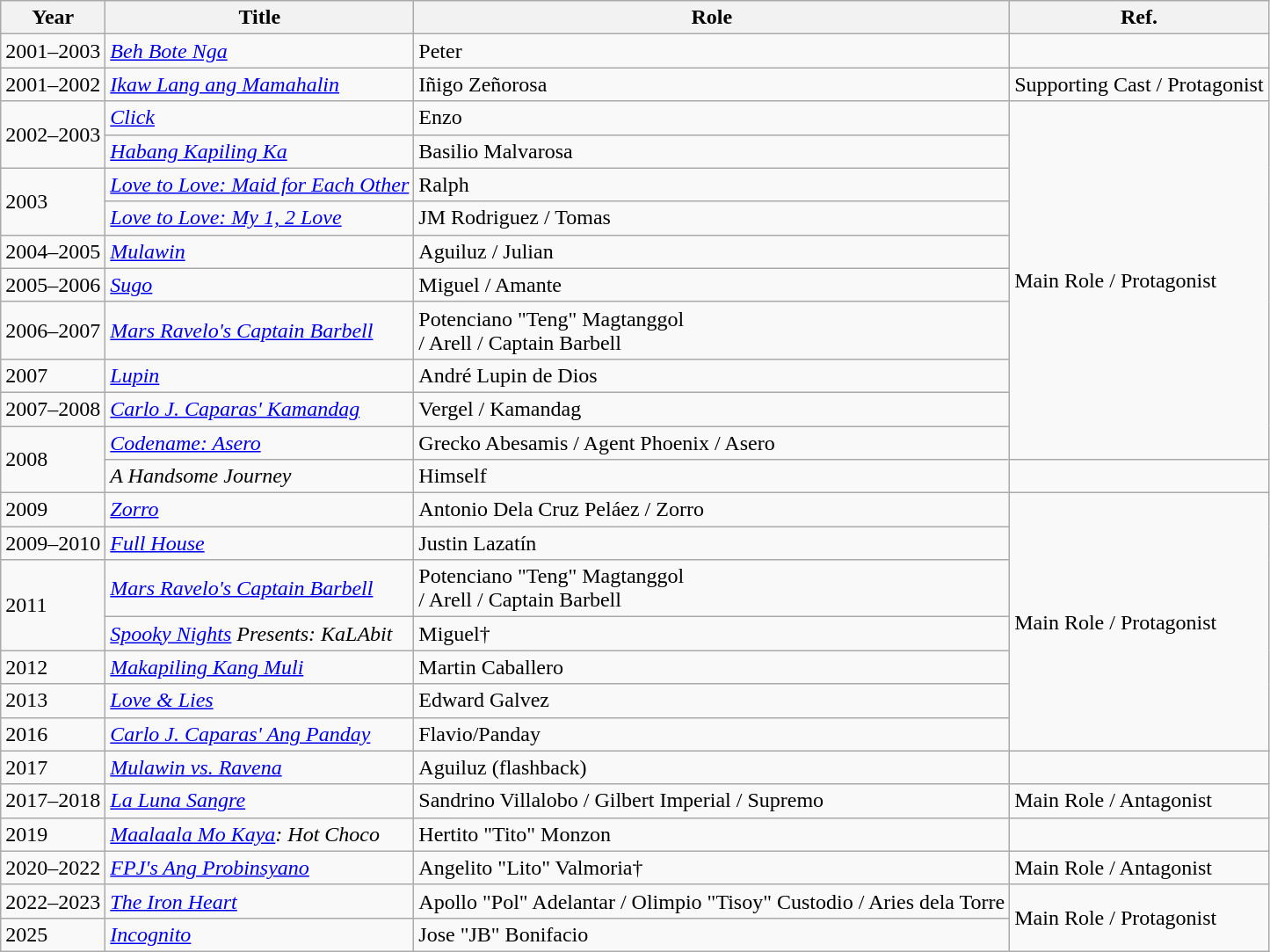<table class="wikitable sortable">
<tr>
<th>Year</th>
<th>Title</th>
<th>Role</th>
<th>Ref.</th>
</tr>
<tr>
<td>2001–2003</td>
<td><em><a href='#'>Beh Bote Nga</a></em></td>
<td>Peter</td>
<td></td>
</tr>
<tr>
<td>2001–2002</td>
<td><em><a href='#'>Ikaw Lang ang Mamahalin</a></em></td>
<td>Iñigo Zeñorosa</td>
<td>Supporting Cast / Protagonist</td>
</tr>
<tr>
<td rowspan="2">2002–2003</td>
<td><em><a href='#'>Click</a></em></td>
<td>Enzo</td>
<td rowspan="10">Main Role / Protagonist</td>
</tr>
<tr>
<td><em><a href='#'>Habang Kapiling Ka</a></em></td>
<td>Basilio Malvarosa</td>
</tr>
<tr>
<td rowspan="2">2003</td>
<td><em><a href='#'> Love to Love: Maid for Each Other</a></em></td>
<td>Ralph</td>
</tr>
<tr>
<td><em><a href='#'> Love to Love: My 1, 2 Love</a></em></td>
<td>JM Rodriguez / Tomas</td>
</tr>
<tr>
<td>2004–2005</td>
<td><em><a href='#'>Mulawin</a></em></td>
<td>Aguiluz / Julian</td>
</tr>
<tr>
<td>2005–2006</td>
<td><em><a href='#'>Sugo</a></em></td>
<td>Miguel / Amante</td>
</tr>
<tr>
<td>2006–2007</td>
<td><em><a href='#'>Mars Ravelo's Captain Barbell</a></em></td>
<td>Potenciano "Teng" Magtanggol<br>/ Arell / Captain Barbell</td>
</tr>
<tr>
<td>2007</td>
<td><em><a href='#'>Lupin</a></em></td>
<td>André Lupin de Dios</td>
</tr>
<tr>
<td>2007–2008</td>
<td><em><a href='#'>Carlo J. Caparas' Kamandag</a></em></td>
<td>Vergel / Kamandag</td>
</tr>
<tr>
<td rowspan="2">2008</td>
<td><em><a href='#'>Codename: Asero</a></em></td>
<td>Grecko Abesamis / Agent Phoenix / Asero</td>
</tr>
<tr>
<td><em>A Handsome Journey</em></td>
<td>Himself</td>
<td></td>
</tr>
<tr>
<td>2009</td>
<td><em><a href='#'>Zorro</a></em></td>
<td>Antonio Dela Cruz Peláez / Zorro</td>
<td rowspan="7">Main Role / Protagonist</td>
</tr>
<tr>
<td>2009–2010</td>
<td><em><a href='#'>Full House</a></em></td>
<td>Justin Lazatín</td>
</tr>
<tr>
<td rowspan="2">2011</td>
<td><em><a href='#'>Mars Ravelo's Captain Barbell</a></em></td>
<td>Potenciano "Teng" Magtanggol<br>/ Arell / Captain Barbell</td>
</tr>
<tr>
<td><em><a href='#'>Spooky Nights</a> Presents: KaLAbit</em></td>
<td>Miguel†</td>
</tr>
<tr>
<td>2012</td>
<td><em><a href='#'>Makapiling Kang Muli</a></em></td>
<td>Martin Caballero</td>
</tr>
<tr>
<td>2013</td>
<td><em><a href='#'>Love & Lies</a></em></td>
<td>Edward Galvez</td>
</tr>
<tr>
<td>2016</td>
<td><em><a href='#'>Carlo J. Caparas' Ang Panday</a></em></td>
<td>Flavio/Panday</td>
</tr>
<tr>
<td>2017</td>
<td><em><a href='#'>Mulawin vs. Ravena</a></em></td>
<td>Aguiluz (flashback)</td>
<td></td>
</tr>
<tr>
<td>2017–2018</td>
<td><em><a href='#'>La Luna Sangre</a></em></td>
<td>Sandrino Villalobo / Gilbert Imperial / Supremo</td>
<td>Main Role / Antagonist</td>
</tr>
<tr>
<td>2019</td>
<td><em><a href='#'>Maalaala Mo Kaya</a>: Hot Choco</em></td>
<td>Hertito "Tito" Monzon</td>
<td></td>
</tr>
<tr>
<td>2020–2022</td>
<td><em><a href='#'>FPJ's Ang Probinsyano</a></em></td>
<td>Angelito "Lito" Valmoria†</td>
<td>Main Role / Antagonist</td>
</tr>
<tr>
<td>2022–2023</td>
<td><em><a href='#'>The Iron Heart</a></em></td>
<td>Apollo "Pol" Adelantar / Olimpio "Tisoy" Custodio / Aries dela Torre</td>
<td rowspan="2">Main Role / Protagonist</td>
</tr>
<tr>
<td>2025</td>
<td><em><a href='#'>Incognito</a></em></td>
<td>Jose "JB" Bonifacio</td>
</tr>
</table>
